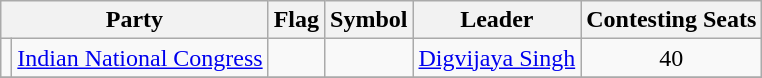<table class="wikitable" style="text-align:center">
<tr>
<th colspan="2">Party</th>
<th>Flag</th>
<th>Symbol</th>
<th>Leader</th>
<th>Contesting Seats</th>
</tr>
<tr>
<td></td>
<td><a href='#'>Indian National Congress</a></td>
<td></td>
<td></td>
<td><a href='#'>Digvijaya Singh</a></td>
<td>40</td>
</tr>
<tr>
</tr>
</table>
